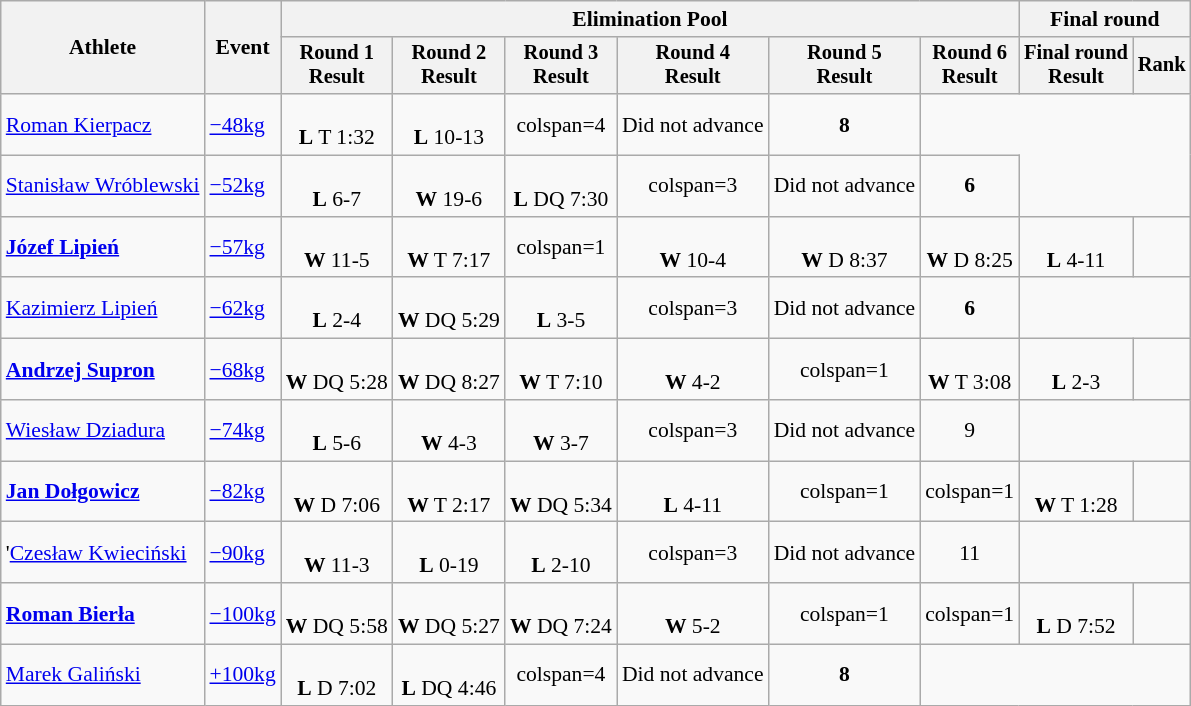<table class="wikitable" style="font-size:90%">
<tr>
<th rowspan="2">Athlete</th>
<th rowspan="2">Event</th>
<th colspan=6>Elimination Pool</th>
<th colspan=2>Final round</th>
</tr>
<tr style="font-size: 95%">
<th>Round 1<br>Result</th>
<th>Round 2<br>Result</th>
<th>Round 3<br>Result</th>
<th>Round 4<br>Result</th>
<th>Round 5<br>Result</th>
<th>Round 6<br>Result</th>
<th>Final round<br>Result</th>
<th>Rank</th>
</tr>
<tr align=center>
<td align=left><a href='#'>Roman Kierpacz</a></td>
<td align=left><a href='#'>−48kg</a></td>
<td><br><strong>L</strong> T 1:32</td>
<td><br><strong>L</strong> 10-13</td>
<td>colspan=4 </td>
<td>Did not advance</td>
<td><strong>8</strong></td>
</tr>
<tr align=center>
<td align=left><a href='#'>Stanisław Wróblewski</a></td>
<td align=left><a href='#'>−52kg</a></td>
<td><br><strong>L</strong> 6-7</td>
<td><br><strong>W</strong> 19-6</td>
<td><br><strong>L</strong> DQ 7:30</td>
<td>colspan=3 </td>
<td>Did not advance</td>
<td><strong>6</strong></td>
</tr>
<tr align=center>
<td align=left><strong><a href='#'>Józef Lipień</a></strong></td>
<td align=left><a href='#'>−57kg</a></td>
<td><br><strong>W</strong> 11-5</td>
<td><br><strong>W</strong> T 7:17</td>
<td>colspan=1 </td>
<td><br><strong>W</strong> 10-4</td>
<td><br><strong>W</strong> D 8:37</td>
<td><br><strong>W</strong> D 8:25</td>
<td><br><strong>L</strong> 4-11</td>
<td></td>
</tr>
<tr align=center>
<td align=left><a href='#'>Kazimierz Lipień</a></td>
<td align=left><a href='#'>−62kg</a></td>
<td><br><strong>L</strong> 2-4</td>
<td><br><strong>W</strong> DQ 5:29</td>
<td><br><strong>L</strong> 3-5</td>
<td>colspan=3 </td>
<td>Did not advance</td>
<td><strong>6</strong></td>
</tr>
<tr align=center>
<td align=left><strong><a href='#'>Andrzej Supron</a></strong></td>
<td align=left><a href='#'>−68kg</a></td>
<td><br><strong>W</strong> DQ 5:28</td>
<td><br><strong>W</strong> DQ 8:27</td>
<td><br><strong>W</strong> T 7:10</td>
<td><br><strong>W</strong> 4-2</td>
<td>colspan=1 </td>
<td><br><strong>W</strong> T 3:08</td>
<td><br><strong>L</strong> 2-3</td>
<td></td>
</tr>
<tr align=center>
<td align=left><a href='#'>Wiesław Dziadura</a></td>
<td align=left><a href='#'>−74kg</a></td>
<td><br><strong>L</strong> 5-6</td>
<td><br><strong>W</strong> 4-3</td>
<td><br><strong>W</strong> 3-7</td>
<td>colspan=3 </td>
<td>Did not advance</td>
<td>9</td>
</tr>
<tr align=center>
<td align=left><strong><a href='#'>Jan Dołgowicz</a></strong></td>
<td align=left><a href='#'>−82kg</a></td>
<td><br><strong>W</strong> D 7:06</td>
<td><br><strong>W</strong> T 2:17</td>
<td><br><strong>W</strong> DQ 5:34</td>
<td><br><strong>L</strong> 4-11</td>
<td>colspan=1 </td>
<td>colspan=1 </td>
<td><br><strong>W</strong> T 1:28</td>
<td></td>
</tr>
<tr align=center>
<td align=left>'<a href='#'>Czesław Kwieciński</a></td>
<td align=left><a href='#'>−90kg</a></td>
<td><br><strong>W</strong> 11-3</td>
<td><br><strong>L</strong> 0-19</td>
<td><br><strong>L</strong> 2-10</td>
<td>colspan=3 </td>
<td>Did not advance</td>
<td>11</td>
</tr>
<tr align=center>
<td align=left><strong><a href='#'>Roman Bierła</a></strong></td>
<td align=left><a href='#'>−100kg</a></td>
<td><br><strong>W</strong> DQ 5:58</td>
<td><br><strong>W</strong> DQ 5:27</td>
<td><br><strong>W</strong> DQ 7:24</td>
<td><br><strong>W</strong> 5-2</td>
<td>colspan=1 </td>
<td>colspan=1 </td>
<td><br><strong>L</strong> D 7:52</td>
<td></td>
</tr>
<tr align=center>
<td align=left><a href='#'>Marek Galiński</a></td>
<td align=left><a href='#'>+100kg</a></td>
<td><br><strong>L</strong> D 7:02</td>
<td><br><strong>L</strong> DQ 4:46</td>
<td>colspan=4 </td>
<td>Did not advance</td>
<td><strong>8</strong></td>
</tr>
</table>
